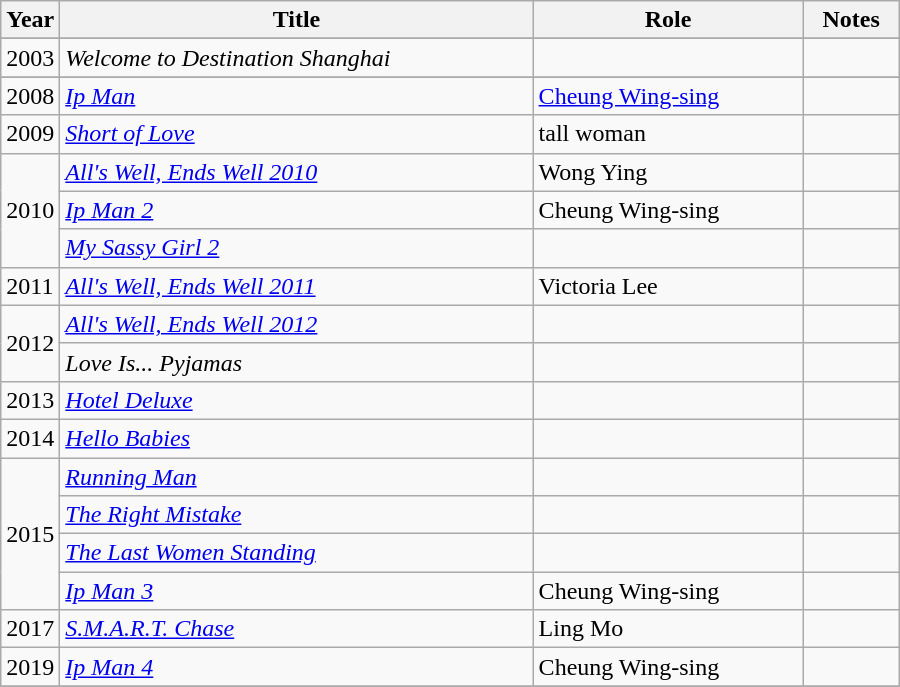<table class="wikitable" style="width:600px">
<tr>
<th width=10>Year</th>
<th>Title</th>
<th>Role</th>
<th>Notes</th>
</tr>
<tr>
</tr>
<tr>
<td>2003</td>
<td><em>Welcome to Destination Shanghai </em></td>
<td></td>
<td></td>
</tr>
<tr>
</tr>
<tr>
<td>2008</td>
<td><em><a href='#'>Ip Man</a></em></td>
<td><a href='#'>Cheung Wing-sing</a></td>
<td></td>
</tr>
<tr>
<td>2009</td>
<td><em><a href='#'>Short of Love</a></em></td>
<td>tall woman</td>
<td></td>
</tr>
<tr>
<td rowspan="3">2010</td>
<td><em><a href='#'>All's Well, Ends Well 2010</a></em></td>
<td>Wong Ying</td>
<td></td>
</tr>
<tr>
<td><em><a href='#'>Ip Man 2</a></em></td>
<td>Cheung Wing-sing</td>
<td></td>
</tr>
<tr>
<td><em><a href='#'>My Sassy Girl 2</a></em></td>
<td></td>
<td></td>
</tr>
<tr>
<td>2011</td>
<td><em><a href='#'>All's Well, Ends Well 2011</a></em></td>
<td>Victoria Lee</td>
<td></td>
</tr>
<tr>
<td rowspan="2">2012</td>
<td><em><a href='#'>All's Well, Ends Well 2012</a></em></td>
<td></td>
<td></td>
</tr>
<tr>
<td><em>Love Is... Pyjamas</em></td>
<td></td>
<td></td>
</tr>
<tr>
<td>2013</td>
<td><em><a href='#'>Hotel Deluxe</a></em></td>
<td></td>
<td></td>
</tr>
<tr>
<td>2014</td>
<td><em><a href='#'>Hello Babies</a></em></td>
<td></td>
<td></td>
</tr>
<tr>
<td rowspan=4>2015</td>
<td><em><a href='#'>Running Man</a></em></td>
<td></td>
<td></td>
</tr>
<tr>
<td><em><a href='#'>The Right Mistake</a></em></td>
<td></td>
<td></td>
</tr>
<tr>
<td><em><a href='#'>The Last Women Standing</a></em></td>
<td></td>
<td></td>
</tr>
<tr>
<td><em><a href='#'>Ip Man 3</a></em></td>
<td>Cheung Wing-sing</td>
<td></td>
</tr>
<tr>
<td>2017</td>
<td><em><a href='#'>S.M.A.R.T. Chase</a></em></td>
<td>Ling Mo</td>
<td></td>
</tr>
<tr>
<td>2019</td>
<td><em><a href='#'>Ip Man 4</a></em></td>
<td>Cheung Wing-sing</td>
<td></td>
</tr>
<tr>
</tr>
</table>
